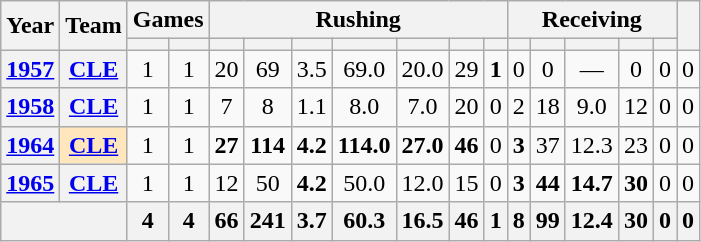<table class="wikitable" style="text-align:center;">
<tr>
<th rowspan="2">Year</th>
<th rowspan="2">Team</th>
<th colspan="2">Games</th>
<th colspan="7">Rushing</th>
<th colspan="5">Receiving</th>
<th rowspan="2"></th>
</tr>
<tr>
<th></th>
<th></th>
<th></th>
<th></th>
<th></th>
<th></th>
<th></th>
<th></th>
<th></th>
<th></th>
<th></th>
<th></th>
<th></th>
<th></th>
</tr>
<tr>
<th><a href='#'>1957</a></th>
<th><a href='#'>CLE</a></th>
<td>1</td>
<td>1</td>
<td>20</td>
<td>69</td>
<td>3.5</td>
<td>69.0</td>
<td>20.0</td>
<td>29</td>
<td><strong>1</strong></td>
<td>0</td>
<td>0</td>
<td>—</td>
<td>0</td>
<td>0</td>
<td>0</td>
</tr>
<tr>
<th><a href='#'>1958</a></th>
<th><a href='#'>CLE</a></th>
<td>1</td>
<td>1</td>
<td>7</td>
<td>8</td>
<td>1.1</td>
<td>8.0</td>
<td>7.0</td>
<td>20</td>
<td>0</td>
<td>2</td>
<td>18</td>
<td>9.0</td>
<td>12</td>
<td>0</td>
<td>0</td>
</tr>
<tr>
<th><a href='#'>1964</a></th>
<th style="background:#ffe6bd;"><a href='#'>CLE</a></th>
<td>1</td>
<td>1</td>
<td><strong>27</strong></td>
<td><strong>114</strong></td>
<td><strong>4.2</strong></td>
<td><strong>114.0</strong></td>
<td><strong>27.0</strong></td>
<td><strong>46</strong></td>
<td>0</td>
<td><strong>3</strong></td>
<td>37</td>
<td>12.3</td>
<td>23</td>
<td>0</td>
<td>0</td>
</tr>
<tr>
<th><a href='#'>1965</a></th>
<th><a href='#'>CLE</a></th>
<td>1</td>
<td>1</td>
<td>12</td>
<td>50</td>
<td><strong>4.2</strong></td>
<td>50.0</td>
<td>12.0</td>
<td>15</td>
<td>0</td>
<td><strong>3</strong></td>
<td><strong>44</strong></td>
<td><strong>14.7</strong></td>
<td><strong>30</strong></td>
<td>0</td>
<td>0</td>
</tr>
<tr>
<th colspan="2"></th>
<th>4</th>
<th>4</th>
<th>66</th>
<th>241</th>
<th>3.7</th>
<th>60.3</th>
<th>16.5</th>
<th>46</th>
<th>1</th>
<th>8</th>
<th>99</th>
<th>12.4</th>
<th>30</th>
<th>0</th>
<th>0</th>
</tr>
</table>
